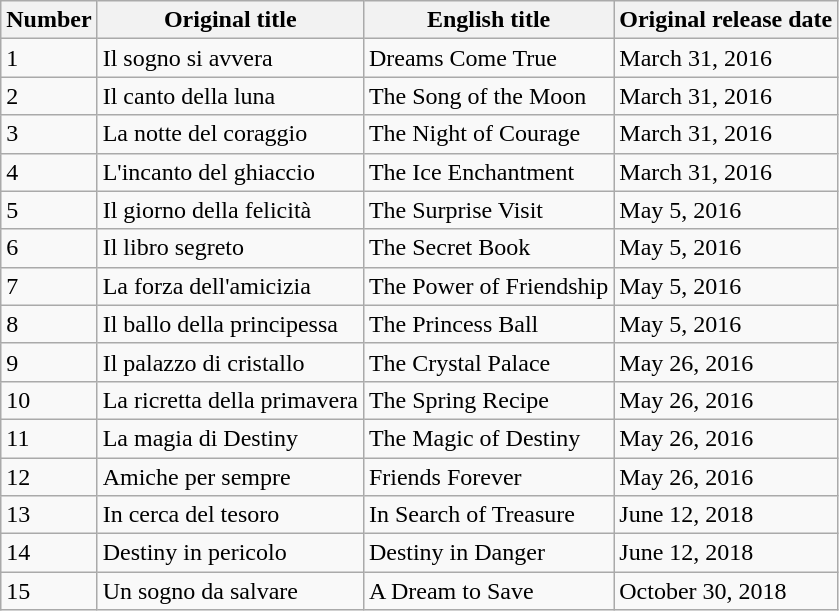<table class="wikitable">
<tr>
<th>Number</th>
<th>Original title</th>
<th>English title</th>
<th>Original release date</th>
</tr>
<tr>
<td>1</td>
<td>Il sogno si avvera</td>
<td>Dreams Come True</td>
<td>March 31, 2016</td>
</tr>
<tr>
<td>2</td>
<td>Il canto della luna</td>
<td>The Song of the Moon</td>
<td>March 31, 2016</td>
</tr>
<tr>
<td>3</td>
<td>La notte del coraggio</td>
<td>The Night of Courage</td>
<td>March 31, 2016</td>
</tr>
<tr>
<td>4</td>
<td>L'incanto del ghiaccio</td>
<td>The Ice Enchantment</td>
<td>March 31, 2016</td>
</tr>
<tr>
<td>5</td>
<td>Il giorno della felicità</td>
<td>The Surprise Visit</td>
<td>May 5, 2016</td>
</tr>
<tr>
<td>6</td>
<td>Il libro segreto</td>
<td>The Secret Book</td>
<td>May 5, 2016</td>
</tr>
<tr>
<td>7</td>
<td>La forza dell'amicizia</td>
<td>The Power of Friendship</td>
<td>May 5, 2016</td>
</tr>
<tr>
<td>8</td>
<td>Il ballo della principessa</td>
<td>The Princess Ball</td>
<td>May 5, 2016</td>
</tr>
<tr>
<td>9</td>
<td>Il palazzo di cristallo</td>
<td>The Crystal Palace</td>
<td>May 26, 2016</td>
</tr>
<tr>
<td>10</td>
<td>La ricretta della primavera</td>
<td>The Spring Recipe</td>
<td>May 26, 2016</td>
</tr>
<tr>
<td>11</td>
<td>La magia di Destiny</td>
<td>The Magic of Destiny</td>
<td>May 26, 2016</td>
</tr>
<tr>
<td>12</td>
<td>Amiche per sempre</td>
<td>Friends Forever</td>
<td>May 26, 2016</td>
</tr>
<tr>
<td>13</td>
<td>In cerca del tesoro</td>
<td>In Search of Treasure</td>
<td>June 12, 2018</td>
</tr>
<tr>
<td>14</td>
<td>Destiny in pericolo</td>
<td>Destiny in Danger</td>
<td>June 12, 2018</td>
</tr>
<tr>
<td>15</td>
<td>Un sogno da salvare</td>
<td>A Dream to Save</td>
<td>October 30, 2018</td>
</tr>
</table>
